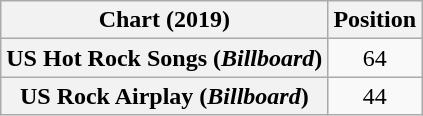<table class="wikitable plainrowheaders" style="text-align:center">
<tr>
<th>Chart (2019)</th>
<th>Position</th>
</tr>
<tr>
<th scope="row">US Hot Rock Songs (<em>Billboard</em>)</th>
<td>64</td>
</tr>
<tr>
<th scope="row">US Rock Airplay (<em>Billboard</em>)</th>
<td>44</td>
</tr>
</table>
